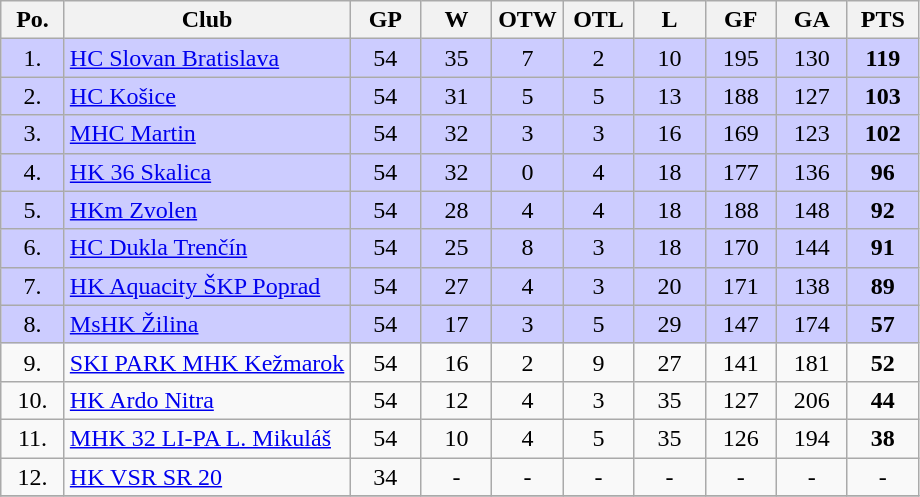<table class="wikitable sortable" style="text-align: center;">
<tr>
<th width="35">Po.</th>
<th>Club</th>
<th width="40">GP</th>
<th width="40">W</th>
<th width="40">OTW</th>
<th width="40">OTL</th>
<th width="40">L</th>
<th width="40">GF</th>
<th width="40">GA</th>
<th width="40">PTS</th>
</tr>
<tr bgcolor="ccccff">
<td>1.</td>
<td align=left><a href='#'>HC Slovan Bratislava</a></td>
<td>54</td>
<td>35</td>
<td>7</td>
<td>2</td>
<td>10</td>
<td>195</td>
<td>130</td>
<td><strong>119</strong></td>
</tr>
<tr bgcolor="ccccff">
<td>2.</td>
<td align=left><a href='#'>HC Košice</a></td>
<td>54</td>
<td>31</td>
<td>5</td>
<td>5</td>
<td>13</td>
<td>188</td>
<td>127</td>
<td><strong>103</strong></td>
</tr>
<tr bgcolor="ccccff">
<td>3.</td>
<td align=left><a href='#'>MHC Martin</a></td>
<td>54</td>
<td>32</td>
<td>3</td>
<td>3</td>
<td>16</td>
<td>169</td>
<td>123</td>
<td><strong>102</strong></td>
</tr>
<tr bgcolor="ccccff">
<td>4.</td>
<td align=left><a href='#'>HK 36 Skalica</a></td>
<td>54</td>
<td>32</td>
<td>0</td>
<td>4</td>
<td>18</td>
<td>177</td>
<td>136</td>
<td><strong>96</strong></td>
</tr>
<tr bgcolor="ccccff">
<td>5.</td>
<td align=left><a href='#'>HKm Zvolen</a></td>
<td>54</td>
<td>28</td>
<td>4</td>
<td>4</td>
<td>18</td>
<td>188</td>
<td>148</td>
<td><strong>92</strong></td>
</tr>
<tr bgcolor="ccccff">
<td>6.</td>
<td align=left><a href='#'>HC Dukla Trenčín</a></td>
<td>54</td>
<td>25</td>
<td>8</td>
<td>3</td>
<td>18</td>
<td>170</td>
<td>144</td>
<td><strong>91</strong></td>
</tr>
<tr bgcolor="ccccff">
<td>7.</td>
<td align=left><a href='#'>HK Aquacity ŠKP Poprad</a></td>
<td>54</td>
<td>27</td>
<td>4</td>
<td>3</td>
<td>20</td>
<td>171</td>
<td>138</td>
<td><strong>89</strong></td>
</tr>
<tr bgcolor="ccccff">
<td>8.</td>
<td align=left><a href='#'>MsHK Žilina</a></td>
<td>54</td>
<td>17</td>
<td>3</td>
<td>5</td>
<td>29</td>
<td>147</td>
<td>174</td>
<td><strong>57</strong></td>
</tr>
<tr>
<td>9.</td>
<td align=left><a href='#'>SKI PARK MHK Kežmarok</a></td>
<td>54</td>
<td>16</td>
<td>2</td>
<td>9</td>
<td>27</td>
<td>141</td>
<td>181</td>
<td><strong>52</strong></td>
</tr>
<tr>
<td>10.</td>
<td align=left><a href='#'>HK Ardo Nitra</a></td>
<td>54</td>
<td>12</td>
<td>4</td>
<td>3</td>
<td>35</td>
<td>127</td>
<td>206</td>
<td><strong>44</strong></td>
</tr>
<tr>
<td>11.</td>
<td align=left><a href='#'>MHK 32 LI-PA L. Mikuláš</a></td>
<td>54</td>
<td>10</td>
<td>4</td>
<td>5</td>
<td>35</td>
<td>126</td>
<td>194</td>
<td><strong>38</strong></td>
</tr>
<tr>
<td>12.</td>
<td align=left><a href='#'>HK VSR SR 20</a></td>
<td>34</td>
<td>-</td>
<td>-</td>
<td>-</td>
<td>-</td>
<td>-</td>
<td>-</td>
<td>-</td>
</tr>
<tr>
</tr>
</table>
